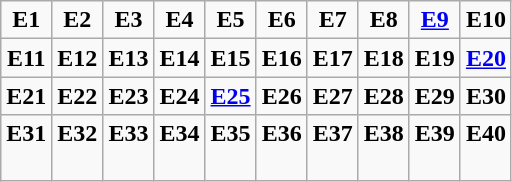<table class="wikitable" style="text-align: center;">
<tr valign="top">
<td><strong>E1</strong><br></td>
<td><strong>E2</strong><br></td>
<td><strong>E3</strong><br></td>
<td><strong>E4</strong><br></td>
<td><strong>E5</strong><br></td>
<td><strong>E6</strong><br></td>
<td><strong>E7</strong><br></td>
<td><strong>E8</strong><br></td>
<td><strong><a href='#'>E9</a></strong><br></td>
<td><strong>E10</strong><br></td>
</tr>
<tr valign="top">
<td><strong>E11</strong><br></td>
<td><strong>E12</strong><br></td>
<td><strong>E13</strong><br></td>
<td><strong>E14</strong><br></td>
<td><strong>E15</strong><br></td>
<td><strong>E16</strong><br></td>
<td><strong>E17</strong><br></td>
<td><strong>E18</strong><br></td>
<td><strong>E19</strong><br></td>
<td><strong><a href='#'>E20</a></strong><br></td>
</tr>
<tr valign="top">
<td><strong>E21</strong><br></td>
<td><strong>E22</strong><br></td>
<td><strong>E23</strong><br></td>
<td><strong>E24</strong><br></td>
<td><strong><a href='#'>E25</a></strong><br></td>
<td><strong>E26</strong><br></td>
<td><strong>E27</strong><br></td>
<td><strong>E28</strong><br></td>
<td><strong>E29</strong><br></td>
<td><strong>E30</strong><br></td>
</tr>
<tr valign="top">
<td><strong>E31</strong><br></td>
<td><strong>E32</strong><br></td>
<td><strong>E33</strong><br></td>
<td><strong>E34</strong><br></td>
<td><strong>E35</strong><br></td>
<td><strong>E36</strong><br></td>
<td><strong>E37</strong><br></td>
<td><strong>E38</strong><br></td>
<td><strong>E39</strong><br></td>
<td><strong>E40</strong><br><br></td>
</tr>
</table>
